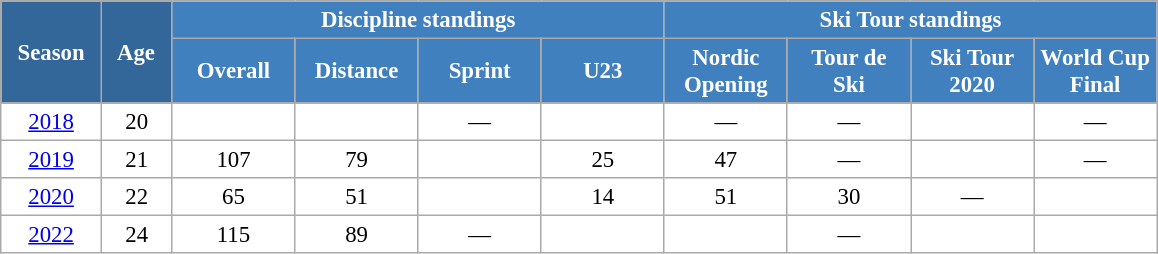<table class="wikitable" style="font-size:95%; text-align:center; border:grey solid 1px; border-collapse:collapse; background:#ffffff;">
<tr>
<th style="background-color:#369; color:white; width:60px;" rowspan="2"> Season </th>
<th style="background-color:#369; color:white; width:40px;" rowspan="2"> Age </th>
<th style="background-color:#4180be; color:white;" colspan="4">Discipline standings</th>
<th style="background-color:#4180be; color:white;" colspan="4">Ski Tour standings</th>
</tr>
<tr>
<th style="background-color:#4180be; color:white; width:75px;">Overall</th>
<th style="background-color:#4180be; color:white; width:75px;">Distance</th>
<th style="background-color:#4180be; color:white; width:75px;">Sprint</th>
<th style="background-color:#4180be; color:white; width:75px;">U23</th>
<th style="background-color:#4180be; color:white; width:75px;">Nordic<br>Opening</th>
<th style="background-color:#4180be; color:white; width:75px;">Tour de<br>Ski</th>
<th style="background-color:#4180be; color:white; width:75px;">Ski Tour<br>2020</th>
<th style="background-color:#4180be; color:white; width:75px;">World Cup<br>Final</th>
</tr>
<tr>
<td><a href='#'>2018</a></td>
<td>20</td>
<td></td>
<td></td>
<td>—</td>
<td></td>
<td>—</td>
<td>—</td>
<td></td>
<td>—</td>
</tr>
<tr>
<td><a href='#'>2019</a></td>
<td>21</td>
<td>107</td>
<td>79</td>
<td></td>
<td>25</td>
<td>47</td>
<td>—</td>
<td></td>
<td>—</td>
</tr>
<tr>
<td><a href='#'>2020</a></td>
<td>22</td>
<td>65</td>
<td>51</td>
<td></td>
<td>14</td>
<td>51</td>
<td>30</td>
<td>—</td>
<td></td>
</tr>
<tr>
<td><a href='#'>2022</a></td>
<td>24</td>
<td>115</td>
<td>89</td>
<td>—</td>
<td></td>
<td></td>
<td>—</td>
<td></td>
<td></td>
</tr>
</table>
